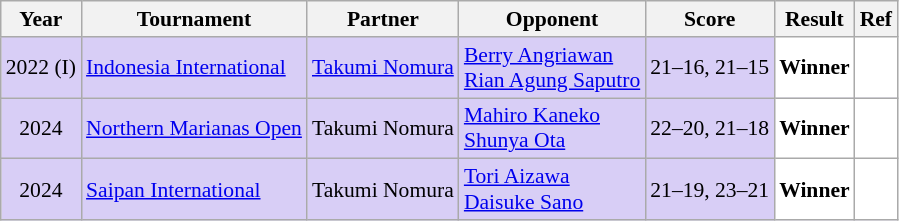<table class="sortable wikitable" style="font-size: 90%;">
<tr>
<th>Year</th>
<th>Tournament</th>
<th>Partner</th>
<th>Opponent</th>
<th>Score</th>
<th>Result</th>
<th>Ref</th>
</tr>
<tr style="background:#D8CEF6">
<td align="center">2022 (I)</td>
<td align="left"><a href='#'>Indonesia International</a></td>
<td align="left"> <a href='#'>Takumi Nomura</a></td>
<td align="left"> <a href='#'>Berry Angriawan</a><br> <a href='#'>Rian Agung Saputro</a></td>
<td align="left">21–16, 21–15</td>
<td style="text-align:left; background:white"> <strong>Winner</strong></td>
<td style="text-align:center; background:white"></td>
</tr>
<tr style="background:#D8CEF6">
<td align="center">2024</td>
<td align="left"><a href='#'>Northern Marianas Open</a></td>
<td align="left"> Takumi Nomura</td>
<td align="left"> <a href='#'>Mahiro Kaneko</a><br> <a href='#'>Shunya Ota</a></td>
<td align="left">22–20, 21–18</td>
<td style="text-align:left; background:white"> <strong>Winner</strong></td>
<td style="text-align:center; background:white"></td>
</tr>
<tr style="background:#D8CEF6">
<td align="center">2024</td>
<td align="left"><a href='#'>Saipan International</a></td>
<td align="left"> Takumi Nomura</td>
<td align="left"> <a href='#'>Tori Aizawa</a><br> <a href='#'>Daisuke Sano</a></td>
<td align="left">21–19, 23–21</td>
<td style="text-align:left; background:white"> <strong>Winner</strong></td>
<td style="text-align:center; background:white"></td>
</tr>
</table>
